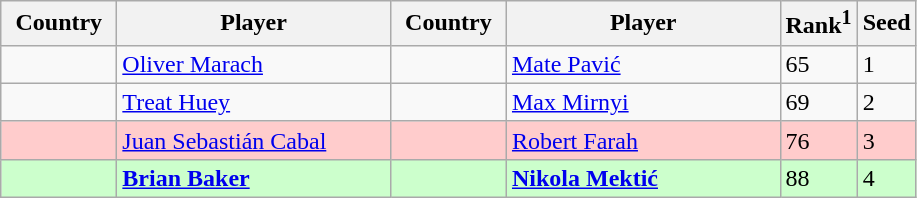<table class="sortable wikitable">
<tr>
<th width="70">Country</th>
<th width="175">Player</th>
<th width="70">Country</th>
<th width="175">Player</th>
<th>Rank<sup>1</sup></th>
<th>Seed</th>
</tr>
<tr>
<td></td>
<td><a href='#'>Oliver Marach</a></td>
<td></td>
<td><a href='#'>Mate Pavić</a></td>
<td>65</td>
<td>1</td>
</tr>
<tr>
<td></td>
<td><a href='#'>Treat Huey</a></td>
<td></td>
<td><a href='#'>Max Mirnyi</a></td>
<td>69</td>
<td>2</td>
</tr>
<tr style="background:#fcc;">
<td></td>
<td><a href='#'>Juan Sebastián Cabal</a></td>
<td></td>
<td><a href='#'>Robert Farah</a></td>
<td>76</td>
<td>3</td>
</tr>
<tr style="background:#cfc;">
<td></td>
<td><strong><a href='#'>Brian Baker</a></strong></td>
<td></td>
<td><strong><a href='#'>Nikola Mektić</a></strong></td>
<td>88</td>
<td>4</td>
</tr>
</table>
